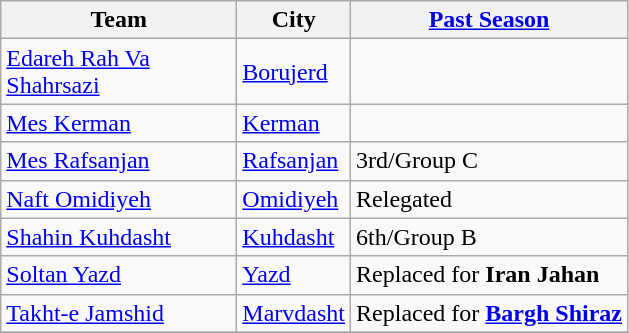<table class="wikitable sortable">
<tr>
<th width=150>Team</th>
<th>City</th>
<th><a href='#'>Past Season</a></th>
</tr>
<tr>
<td align="left"><a href='#'>Edareh Rah Va Shahrsazi</a></td>
<td><a href='#'>Borujerd</a></td>
<td></td>
</tr>
<tr>
<td align="left"><a href='#'>Mes Kerman</a></td>
<td><a href='#'>Kerman</a></td>
<td></td>
</tr>
<tr>
<td align="left"><a href='#'>Mes Rafsanjan</a></td>
<td><a href='#'>Rafsanjan</a></td>
<td>3rd/Group C</td>
</tr>
<tr>
<td align="left"><a href='#'>Naft Omidiyeh</a></td>
<td><a href='#'>Omidiyeh</a></td>
<td>Relegated</td>
</tr>
<tr>
<td align="left"><a href='#'>Shahin Kuhdasht</a></td>
<td><a href='#'>Kuhdasht</a></td>
<td>6th/Group B</td>
</tr>
<tr>
<td align="left"><a href='#'>Soltan Yazd</a></td>
<td><a href='#'>Yazd</a></td>
<td>Replaced for <strong>Iran Jahan</strong></td>
</tr>
<tr>
<td align="left"><a href='#'>Takht-e Jamshid</a></td>
<td><a href='#'>Marvdasht</a></td>
<td>Replaced for <strong><a href='#'>Bargh Shiraz</a></strong></td>
</tr>
<tr>
</tr>
</table>
